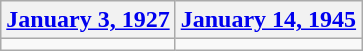<table class=wikitable>
<tr>
<th><a href='#'>January 3, 1927</a></th>
<th><a href='#'>January 14, 1945</a></th>
</tr>
<tr>
<td></td>
<td></td>
</tr>
</table>
